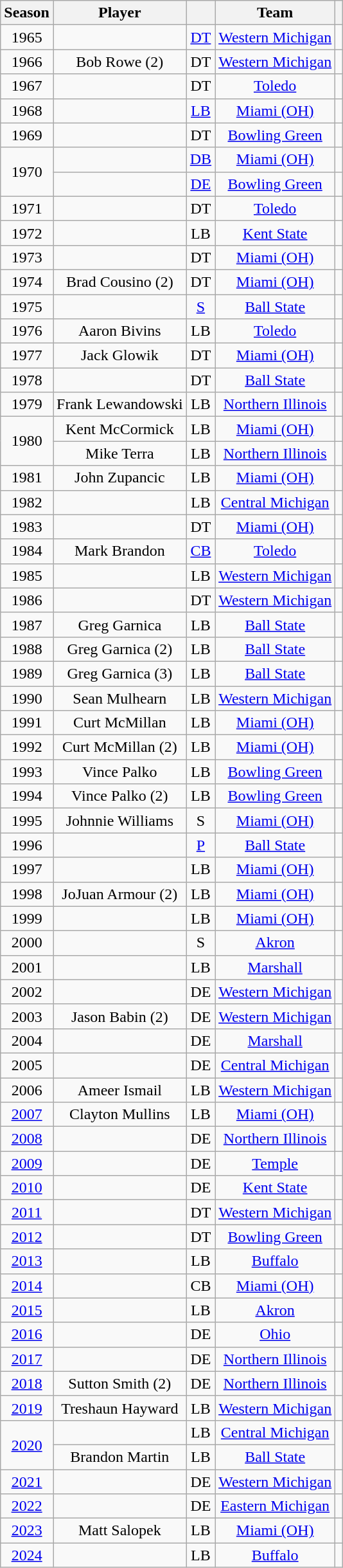<table class="wikitable sortable" style="text-align: center;">
<tr>
<th>Season</th>
<th>Player</th>
<th></th>
<th>Team</th>
<th class="unsortable"></th>
</tr>
<tr>
<td>1965</td>
<td></td>
<td><a href='#'>DT</a></td>
<td><a href='#'>Western Michigan</a></td>
<td></td>
</tr>
<tr>
<td>1966</td>
<td>Bob Rowe (2)</td>
<td>DT</td>
<td><a href='#'>Western Michigan</a></td>
<td></td>
</tr>
<tr>
<td>1967</td>
<td></td>
<td>DT</td>
<td><a href='#'>Toledo</a></td>
<td></td>
</tr>
<tr>
<td>1968</td>
<td></td>
<td><a href='#'>LB</a></td>
<td><a href='#'>Miami (OH)</a></td>
<td></td>
</tr>
<tr>
<td>1969</td>
<td></td>
<td>DT</td>
<td><a href='#'>Bowling Green</a></td>
<td></td>
</tr>
<tr>
<td rowspan="2">1970</td>
<td></td>
<td><a href='#'>DB</a></td>
<td><a href='#'>Miami (OH)</a></td>
<td></td>
</tr>
<tr>
<td></td>
<td><a href='#'>DE</a></td>
<td><a href='#'>Bowling Green</a></td>
<td></td>
</tr>
<tr>
<td>1971</td>
<td></td>
<td>DT</td>
<td><a href='#'>Toledo</a></td>
<td></td>
</tr>
<tr>
<td>1972</td>
<td></td>
<td>LB</td>
<td><a href='#'>Kent State</a></td>
<td></td>
</tr>
<tr>
<td>1973</td>
<td></td>
<td>DT</td>
<td><a href='#'>Miami (OH)</a></td>
<td></td>
</tr>
<tr>
<td>1974</td>
<td>Brad Cousino (2)</td>
<td>DT</td>
<td><a href='#'>Miami (OH)</a></td>
<td></td>
</tr>
<tr>
<td>1975</td>
<td></td>
<td><a href='#'>S</a></td>
<td><a href='#'>Ball State</a></td>
<td></td>
</tr>
<tr>
<td>1976</td>
<td>Aaron Bivins</td>
<td>LB</td>
<td><a href='#'>Toledo</a></td>
<td></td>
</tr>
<tr>
<td>1977</td>
<td>Jack Glowik</td>
<td>DT</td>
<td><a href='#'>Miami (OH)</a></td>
<td></td>
</tr>
<tr>
<td>1978</td>
<td></td>
<td>DT</td>
<td><a href='#'>Ball State</a></td>
<td></td>
</tr>
<tr>
<td>1979</td>
<td>Frank Lewandowski</td>
<td>LB</td>
<td><a href='#'>Northern Illinois</a></td>
<td></td>
</tr>
<tr>
<td rowspan="2">1980</td>
<td>Kent McCormick</td>
<td>LB</td>
<td><a href='#'>Miami (OH)</a></td>
<td></td>
</tr>
<tr>
<td>Mike Terra</td>
<td>LB</td>
<td><a href='#'>Northern Illinois</a></td>
<td></td>
</tr>
<tr>
<td>1981</td>
<td>John Zupancic</td>
<td>LB</td>
<td><a href='#'>Miami (OH)</a></td>
<td></td>
</tr>
<tr>
<td>1982</td>
<td></td>
<td>LB</td>
<td><a href='#'>Central Michigan</a></td>
<td></td>
</tr>
<tr>
<td>1983</td>
<td></td>
<td>DT</td>
<td><a href='#'>Miami (OH)</a></td>
<td></td>
</tr>
<tr>
<td>1984</td>
<td>Mark Brandon</td>
<td><a href='#'>CB</a></td>
<td><a href='#'>Toledo</a></td>
<td></td>
</tr>
<tr>
<td>1985</td>
<td></td>
<td>LB</td>
<td><a href='#'>Western Michigan</a></td>
<td></td>
</tr>
<tr>
<td>1986</td>
<td></td>
<td>DT</td>
<td><a href='#'>Western Michigan</a></td>
<td></td>
</tr>
<tr>
<td>1987</td>
<td>Greg Garnica</td>
<td>LB</td>
<td><a href='#'>Ball State</a></td>
<td></td>
</tr>
<tr>
<td>1988</td>
<td>Greg Garnica (2)</td>
<td>LB</td>
<td><a href='#'>Ball State</a></td>
<td></td>
</tr>
<tr>
<td>1989</td>
<td>Greg Garnica (3)</td>
<td>LB</td>
<td><a href='#'>Ball State</a></td>
<td></td>
</tr>
<tr>
<td>1990</td>
<td>Sean Mulhearn</td>
<td>LB</td>
<td><a href='#'>Western Michigan</a></td>
<td></td>
</tr>
<tr>
<td>1991</td>
<td>Curt McMillan</td>
<td>LB</td>
<td><a href='#'>Miami (OH)</a></td>
<td></td>
</tr>
<tr>
<td>1992</td>
<td>Curt McMillan (2)</td>
<td>LB</td>
<td><a href='#'>Miami (OH)</a></td>
<td></td>
</tr>
<tr>
<td>1993</td>
<td>Vince Palko</td>
<td>LB</td>
<td><a href='#'>Bowling Green</a></td>
<td></td>
</tr>
<tr>
<td>1994</td>
<td>Vince Palko (2)</td>
<td>LB</td>
<td><a href='#'>Bowling Green</a></td>
<td></td>
</tr>
<tr>
<td>1995</td>
<td>Johnnie Williams</td>
<td>S</td>
<td><a href='#'>Miami (OH)</a></td>
<td></td>
</tr>
<tr>
<td>1996</td>
<td></td>
<td><a href='#'>P</a></td>
<td><a href='#'>Ball State</a></td>
<td></td>
</tr>
<tr>
<td>1997</td>
<td></td>
<td>LB</td>
<td><a href='#'>Miami (OH)</a></td>
<td></td>
</tr>
<tr>
<td>1998</td>
<td>JoJuan Armour (2)</td>
<td>LB</td>
<td><a href='#'>Miami (OH)</a></td>
<td></td>
</tr>
<tr>
<td>1999</td>
<td></td>
<td>LB</td>
<td><a href='#'>Miami (OH)</a></td>
<td></td>
</tr>
<tr>
<td>2000</td>
<td></td>
<td>S</td>
<td><a href='#'>Akron</a></td>
<td></td>
</tr>
<tr>
<td>2001</td>
<td></td>
<td>LB</td>
<td><a href='#'>Marshall</a></td>
<td></td>
</tr>
<tr>
<td>2002</td>
<td></td>
<td>DE</td>
<td><a href='#'>Western Michigan</a></td>
<td></td>
</tr>
<tr>
<td>2003</td>
<td>Jason Babin (2)</td>
<td>DE</td>
<td><a href='#'>Western Michigan</a></td>
<td></td>
</tr>
<tr>
<td>2004</td>
<td></td>
<td>DE</td>
<td><a href='#'>Marshall</a></td>
<td></td>
</tr>
<tr>
<td>2005</td>
<td></td>
<td>DE</td>
<td><a href='#'>Central Michigan</a></td>
<td></td>
</tr>
<tr>
<td>2006</td>
<td>Ameer Ismail</td>
<td>LB</td>
<td><a href='#'>Western Michigan</a></td>
<td></td>
</tr>
<tr>
<td><a href='#'>2007</a></td>
<td>Clayton Mullins</td>
<td>LB</td>
<td><a href='#'>Miami (OH)</a></td>
<td></td>
</tr>
<tr>
<td><a href='#'>2008</a></td>
<td></td>
<td>DE</td>
<td><a href='#'>Northern Illinois</a></td>
<td></td>
</tr>
<tr>
<td><a href='#'>2009</a></td>
<td></td>
<td>DE</td>
<td><a href='#'>Temple</a></td>
<td></td>
</tr>
<tr>
<td><a href='#'>2010</a></td>
<td></td>
<td>DE</td>
<td><a href='#'>Kent State</a></td>
<td></td>
</tr>
<tr>
<td><a href='#'>2011</a></td>
<td></td>
<td>DT</td>
<td><a href='#'>Western Michigan</a></td>
<td></td>
</tr>
<tr>
<td><a href='#'>2012</a></td>
<td></td>
<td>DT</td>
<td><a href='#'>Bowling Green</a></td>
<td></td>
</tr>
<tr>
<td><a href='#'>2013</a></td>
<td></td>
<td>LB</td>
<td><a href='#'>Buffalo</a></td>
<td></td>
</tr>
<tr>
<td><a href='#'>2014</a></td>
<td></td>
<td>CB</td>
<td><a href='#'>Miami (OH)</a></td>
<td></td>
</tr>
<tr>
<td><a href='#'>2015</a></td>
<td></td>
<td>LB</td>
<td><a href='#'>Akron</a></td>
<td></td>
</tr>
<tr>
<td><a href='#'>2016</a></td>
<td></td>
<td>DE</td>
<td><a href='#'>Ohio</a></td>
<td></td>
</tr>
<tr>
<td><a href='#'>2017</a></td>
<td></td>
<td>DE</td>
<td><a href='#'>Northern Illinois</a></td>
<td></td>
</tr>
<tr>
<td><a href='#'>2018</a></td>
<td>Sutton Smith (2)</td>
<td>DE</td>
<td><a href='#'>Northern Illinois</a></td>
<td></td>
</tr>
<tr>
<td><a href='#'>2019</a></td>
<td>Treshaun Hayward</td>
<td>LB</td>
<td><a href='#'>Western Michigan</a></td>
<td></td>
</tr>
<tr>
<td rowspan="2"><a href='#'>2020</a></td>
<td></td>
<td>LB</td>
<td><a href='#'>Central Michigan</a></td>
<td rowspan="2"></td>
</tr>
<tr>
<td>Brandon Martin</td>
<td>LB</td>
<td><a href='#'>Ball State</a></td>
</tr>
<tr>
<td><a href='#'>2021</a></td>
<td></td>
<td>DE</td>
<td><a href='#'>Western Michigan</a></td>
<td></td>
</tr>
<tr>
<td><a href='#'>2022</a></td>
<td></td>
<td>DE</td>
<td><a href='#'>Eastern Michigan</a></td>
<td></td>
</tr>
<tr>
<td><a href='#'>2023</a></td>
<td>Matt Salopek</td>
<td>LB</td>
<td><a href='#'>Miami (OH)</a></td>
<td></td>
</tr>
<tr>
<td><a href='#'>2024</a></td>
<td></td>
<td>LB</td>
<td><a href='#'>Buffalo</a></td>
<td></td>
</tr>
</table>
